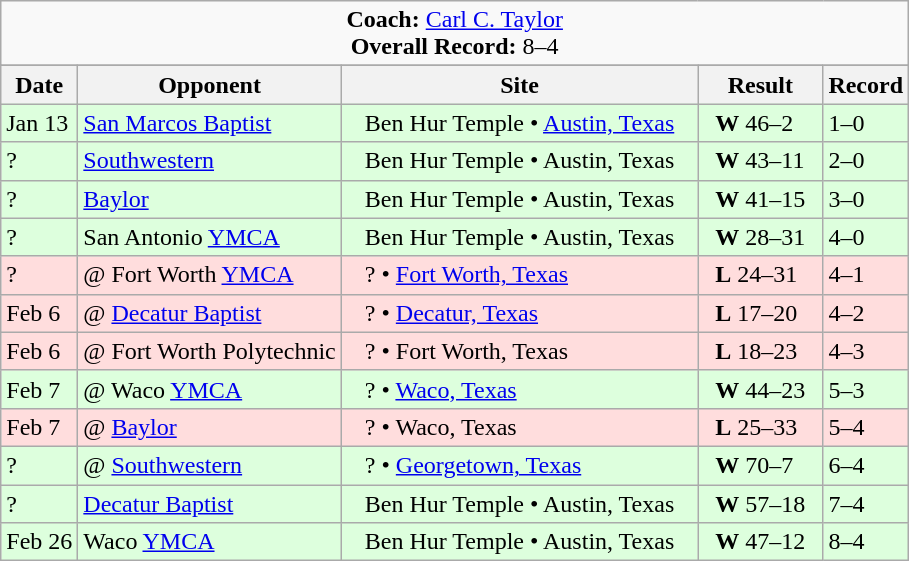<table class="wikitable">
<tr>
<td colspan=8 style="text-align: center;"><strong>Coach:</strong> <a href='#'>Carl C. Taylor</a><br><strong>Overall Record:</strong> 8–4</td>
</tr>
<tr>
</tr>
<tr>
<th>Date</th>
<th>Opponent</th>
<th>Site</th>
<th>Result</th>
<th>Record</th>
</tr>
<tr style="background: #ddffdd;">
<td>Jan 13</td>
<td><a href='#'>San Marcos Baptist</a></td>
<td>   Ben Hur Temple • <a href='#'>Austin, Texas</a>   </td>
<td>  <strong>W</strong> 46–2  </td>
<td>1–0</td>
</tr>
<tr style="background: #ddffdd;">
<td>?</td>
<td><a href='#'>Southwestern</a></td>
<td>   Ben Hur Temple • Austin, Texas   </td>
<td>  <strong>W</strong> 43–11  </td>
<td>2–0</td>
</tr>
<tr style="background: #ddffdd;">
<td>?</td>
<td><a href='#'>Baylor</a></td>
<td>   Ben Hur Temple • Austin, Texas   </td>
<td>  <strong>W</strong> 41–15  </td>
<td>3–0</td>
</tr>
<tr style="background: #ddffdd;">
<td>?</td>
<td>San Antonio <a href='#'>YMCA</a></td>
<td>   Ben Hur Temple • Austin, Texas   </td>
<td>  <strong>W</strong> 28–31  </td>
<td>4–0</td>
</tr>
<tr style="background: #ffdddd;">
<td>?</td>
<td>@ Fort Worth <a href='#'>YMCA</a></td>
<td>   ? • <a href='#'>Fort Worth, Texas</a>   </td>
<td>  <strong>L</strong> 24–31  </td>
<td>4–1</td>
</tr>
<tr style="background: #ffdddd;">
<td>Feb 6</td>
<td>@ <a href='#'>Decatur Baptist</a></td>
<td>   ? • <a href='#'>Decatur, Texas</a>   </td>
<td>  <strong>L</strong> 17–20  </td>
<td>4–2</td>
</tr>
<tr style="background: #ffdddd;">
<td>Feb 6</td>
<td>@ Fort Worth Polytechnic</td>
<td>   ? • Fort Worth, Texas   </td>
<td>  <strong>L</strong> 18–23  </td>
<td>4–3</td>
</tr>
<tr style="background: #ddffdd;">
<td>Feb 7</td>
<td>@ Waco <a href='#'>YMCA</a></td>
<td>   ? • <a href='#'>Waco, Texas</a>   </td>
<td>  <strong>W</strong> 44–23  </td>
<td>5–3</td>
</tr>
<tr style="background: #ffdddd;">
<td>Feb 7</td>
<td>@ <a href='#'>Baylor</a></td>
<td>   ? • Waco, Texas   </td>
<td>  <strong>L</strong> 25–33  </td>
<td>5–4</td>
</tr>
<tr style="background: #ddffdd;">
<td>?</td>
<td>@ <a href='#'>Southwestern</a></td>
<td>   ? • <a href='#'>Georgetown, Texas</a>   </td>
<td>  <strong>W</strong> 70–7  </td>
<td>6–4</td>
</tr>
<tr style="background: #ddffdd;">
<td>?</td>
<td><a href='#'>Decatur Baptist</a></td>
<td>   Ben Hur Temple • Austin, Texas   </td>
<td>  <strong>W</strong> 57–18  </td>
<td>7–4</td>
</tr>
<tr style="background: #ddffdd;">
<td>Feb 26</td>
<td>Waco <a href='#'>YMCA</a></td>
<td>   Ben Hur Temple • Austin, Texas   </td>
<td>  <strong>W</strong> 47–12  </td>
<td>8–4</td>
</tr>
</table>
